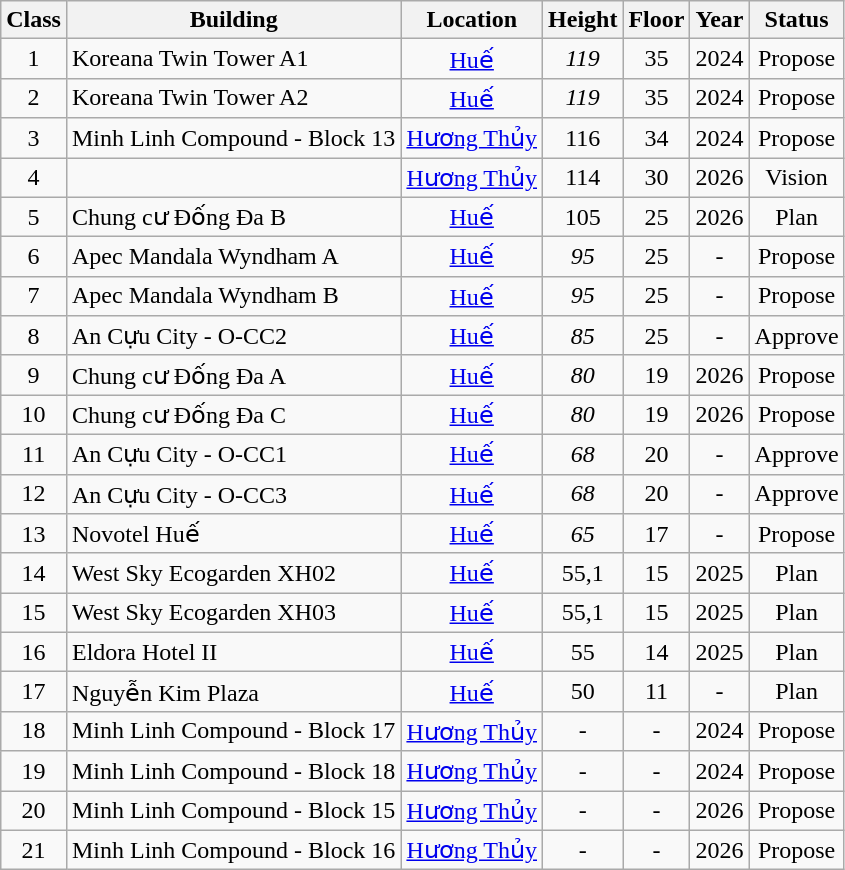<table class="wikitable sortable" style="text-align:center">
<tr>
<th>Class</th>
<th>Building</th>
<th>Location</th>
<th>Height</th>
<th>Floor</th>
<th>Year</th>
<th>Status</th>
</tr>
<tr>
<td>1</td>
<td align="left">Koreana Twin Tower A1</td>
<td><a href='#'>Huế</a></td>
<td><em>119</em></td>
<td>35</td>
<td>2024</td>
<td>Propose</td>
</tr>
<tr>
<td>2</td>
<td align="left">Koreana Twin Tower A2</td>
<td><a href='#'>Huế</a></td>
<td><em>119</em></td>
<td>35</td>
<td>2024</td>
<td>Propose</td>
</tr>
<tr>
<td>3</td>
<td align="left">Minh Linh Compound - Block 13</td>
<td><a href='#'>Hương Thủy</a></td>
<td>116</td>
<td>34</td>
<td>2024</td>
<td>Propose</td>
</tr>
<tr>
<td>4</td>
<td align="left"></td>
<td><a href='#'>Hương Thủy</a></td>
<td>114</td>
<td>30</td>
<td>2026</td>
<td>Vision</td>
</tr>
<tr>
<td>5</td>
<td align="left">Chung cư Đống Đa B</td>
<td><a href='#'>Huế</a></td>
<td>105</td>
<td>25</td>
<td>2026</td>
<td>Plan</td>
</tr>
<tr>
<td>6</td>
<td align="left">Apec Mandala Wyndham A</td>
<td><a href='#'>Huế</a></td>
<td><em>95</em></td>
<td>25</td>
<td>-</td>
<td>Propose</td>
</tr>
<tr>
<td>7</td>
<td align="left">Apec Mandala Wyndham B</td>
<td><a href='#'>Huế</a></td>
<td><em>95</em></td>
<td>25</td>
<td>-</td>
<td>Propose</td>
</tr>
<tr>
<td>8</td>
<td align="left">An Cựu City - O-CC2</td>
<td><a href='#'>Huế</a></td>
<td><em>85</em></td>
<td>25</td>
<td>-</td>
<td>Approve</td>
</tr>
<tr>
<td>9</td>
<td align="left">Chung cư Đống Đa A</td>
<td><a href='#'>Huế</a></td>
<td><em>80</em></td>
<td>19</td>
<td>2026</td>
<td>Propose</td>
</tr>
<tr>
<td>10</td>
<td align="left">Chung cư Đống Đa C</td>
<td><a href='#'>Huế</a></td>
<td><em>80</em></td>
<td>19</td>
<td>2026</td>
<td>Propose</td>
</tr>
<tr>
<td>11</td>
<td align="left">An Cựu City - O-CC1</td>
<td><a href='#'>Huế</a></td>
<td><em>68</em></td>
<td>20</td>
<td>-</td>
<td>Approve</td>
</tr>
<tr>
<td>12</td>
<td align="left">An Cựu City - O-CC3</td>
<td><a href='#'>Huế</a></td>
<td><em>68</em></td>
<td>20</td>
<td>-</td>
<td>Approve</td>
</tr>
<tr>
<td>13</td>
<td align="left">Novotel Huế</td>
<td><a href='#'>Huế</a></td>
<td><em>65</em></td>
<td>17</td>
<td>-</td>
<td>Propose</td>
</tr>
<tr>
<td>14</td>
<td align="left">West Sky Ecogarden XH02</td>
<td><a href='#'>Huế</a></td>
<td>55,1</td>
<td>15</td>
<td>2025</td>
<td>Plan</td>
</tr>
<tr>
<td>15</td>
<td align="left">West Sky Ecogarden XH03</td>
<td><a href='#'>Huế</a></td>
<td>55,1</td>
<td>15</td>
<td>2025</td>
<td>Plan</td>
</tr>
<tr>
<td>16</td>
<td align="left">Eldora Hotel II</td>
<td><a href='#'>Huế</a></td>
<td>55</td>
<td>14</td>
<td>2025</td>
<td>Plan</td>
</tr>
<tr>
<td>17</td>
<td align="left">Nguyễn Kim Plaza</td>
<td><a href='#'>Huế</a></td>
<td>50</td>
<td>11</td>
<td>-</td>
<td>Plan</td>
</tr>
<tr>
<td>18</td>
<td align="left">Minh Linh Compound - Block 17</td>
<td><a href='#'>Hương Thủy</a></td>
<td>-</td>
<td>-</td>
<td>2024</td>
<td>Propose</td>
</tr>
<tr>
<td>19</td>
<td align="left">Minh Linh Compound - Block 18</td>
<td><a href='#'>Hương Thủy</a></td>
<td>-</td>
<td>-</td>
<td>2024</td>
<td>Propose</td>
</tr>
<tr>
<td>20</td>
<td align="left">Minh Linh Compound - Block 15</td>
<td><a href='#'>Hương Thủy</a></td>
<td>-</td>
<td>-</td>
<td>2026</td>
<td>Propose</td>
</tr>
<tr>
<td>21</td>
<td align="left">Minh Linh Compound - Block 16</td>
<td><a href='#'>Hương Thủy</a></td>
<td>-</td>
<td>-</td>
<td>2026</td>
<td>Propose</td>
</tr>
</table>
